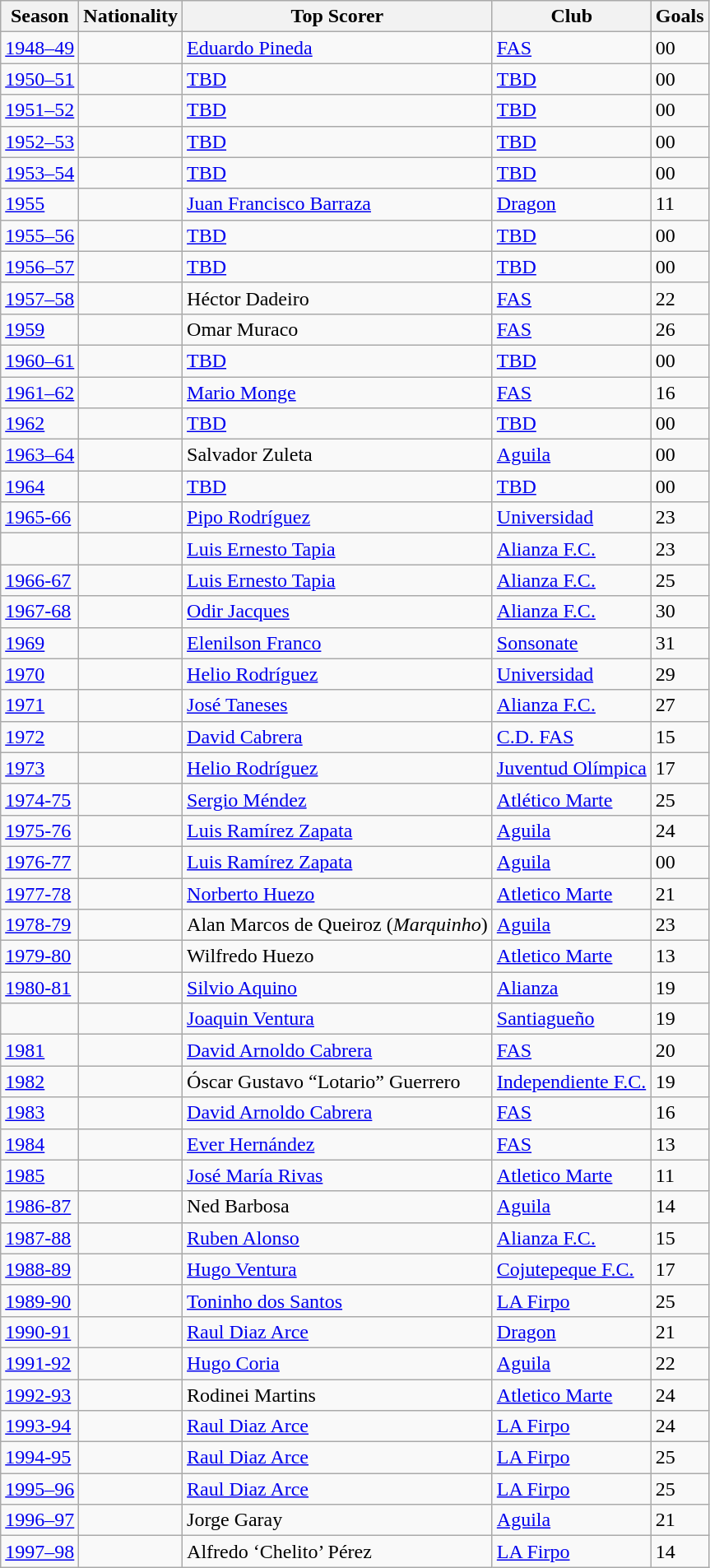<table class="sortable wikitable">
<tr>
<th>Season</th>
<th>Nationality</th>
<th>Top Scorer</th>
<th>Club</th>
<th>Goals</th>
</tr>
<tr>
<td><a href='#'>1948–49</a></td>
<td></td>
<td><a href='#'>Eduardo Pineda</a>  </td>
<td><a href='#'>FAS</a></td>
<td>00</td>
</tr>
<tr>
<td><a href='#'>1950–51</a></td>
<td></td>
<td><a href='#'>TBD</a></td>
<td><a href='#'>TBD</a></td>
<td>00</td>
</tr>
<tr>
<td><a href='#'>1951–52</a></td>
<td></td>
<td><a href='#'>TBD</a></td>
<td><a href='#'>TBD</a></td>
<td>00</td>
</tr>
<tr>
<td><a href='#'>1952–53</a></td>
<td></td>
<td><a href='#'>TBD</a></td>
<td><a href='#'>TBD</a></td>
<td>00</td>
</tr>
<tr>
<td><a href='#'>1953–54</a></td>
<td></td>
<td><a href='#'>TBD</a></td>
<td><a href='#'>TBD</a></td>
<td>00</td>
</tr>
<tr>
<td><a href='#'>1955</a></td>
<td></td>
<td><a href='#'>Juan Francisco Barraza</a></td>
<td><a href='#'>Dragon</a></td>
<td>11</td>
</tr>
<tr>
<td><a href='#'>1955–56</a></td>
<td></td>
<td><a href='#'>TBD</a></td>
<td><a href='#'>TBD</a></td>
<td>00</td>
</tr>
<tr>
<td><a href='#'>1956–57</a></td>
<td></td>
<td><a href='#'>TBD</a></td>
<td><a href='#'>TBD</a></td>
<td>00</td>
</tr>
<tr>
<td><a href='#'>1957–58</a></td>
<td></td>
<td>Héctor Dadeiro</td>
<td><a href='#'>FAS</a></td>
<td>22</td>
</tr>
<tr>
<td><a href='#'>1959</a></td>
<td></td>
<td>Omar Muraco</td>
<td><a href='#'>FAS</a></td>
<td>26</td>
</tr>
<tr>
<td><a href='#'>1960–61</a></td>
<td></td>
<td><a href='#'>TBD</a></td>
<td><a href='#'>TBD</a></td>
<td>00</td>
</tr>
<tr>
<td><a href='#'>1961–62</a></td>
<td></td>
<td><a href='#'>Mario Monge</a></td>
<td><a href='#'>FAS</a></td>
<td>16</td>
</tr>
<tr>
<td><a href='#'>1962</a></td>
<td></td>
<td><a href='#'>TBD</a></td>
<td><a href='#'>TBD</a></td>
<td>00</td>
</tr>
<tr>
<td><a href='#'>1963–64</a></td>
<td></td>
<td>Salvador Zuleta</td>
<td><a href='#'>Aguila</a></td>
<td>00</td>
</tr>
<tr>
<td><a href='#'>1964</a></td>
<td></td>
<td><a href='#'>TBD</a></td>
<td><a href='#'>TBD</a></td>
<td>00</td>
</tr>
<tr>
<td><a href='#'>1965-66</a></td>
<td></td>
<td><a href='#'>Pipo Rodríguez</a></td>
<td><a href='#'>Universidad</a></td>
<td>23</td>
</tr>
<tr>
<td></td>
<td></td>
<td><a href='#'>Luis Ernesto Tapia</a></td>
<td><a href='#'>Alianza F.C.</a></td>
<td>23</td>
</tr>
<tr>
<td><a href='#'>1966-67</a></td>
<td></td>
<td><a href='#'>Luis Ernesto Tapia</a></td>
<td><a href='#'>Alianza F.C.</a></td>
<td>25</td>
</tr>
<tr>
<td><a href='#'>1967-68</a></td>
<td></td>
<td><a href='#'>Odir Jacques</a>  </td>
<td><a href='#'>Alianza F.C.</a></td>
<td>30</td>
</tr>
<tr>
<td><a href='#'>1969</a></td>
<td></td>
<td><a href='#'>Elenilson Franco</a></td>
<td><a href='#'>Sonsonate</a></td>
<td>31</td>
</tr>
<tr>
<td><a href='#'>1970</a></td>
<td></td>
<td><a href='#'>Helio Rodríguez</a></td>
<td><a href='#'>Universidad</a></td>
<td>29</td>
</tr>
<tr>
<td><a href='#'>1971</a></td>
<td></td>
<td><a href='#'>José Taneses</a></td>
<td><a href='#'>Alianza F.C.</a></td>
<td>27</td>
</tr>
<tr>
<td><a href='#'>1972</a></td>
<td></td>
<td><a href='#'>David Cabrera</a></td>
<td><a href='#'>C.D. FAS</a></td>
<td>15</td>
</tr>
<tr>
<td><a href='#'>1973</a></td>
<td></td>
<td><a href='#'>Helio Rodríguez</a></td>
<td><a href='#'>Juventud Olímpica</a></td>
<td>17</td>
</tr>
<tr>
<td><a href='#'>1974-75</a></td>
<td></td>
<td><a href='#'>Sergio Méndez</a></td>
<td><a href='#'>Atlético Marte</a></td>
<td>25</td>
</tr>
<tr>
<td><a href='#'>1975-76</a></td>
<td></td>
<td><a href='#'>Luis Ramírez Zapata</a></td>
<td><a href='#'>Aguila</a></td>
<td>24</td>
</tr>
<tr>
<td><a href='#'>1976-77</a></td>
<td></td>
<td><a href='#'>Luis Ramírez Zapata</a></td>
<td><a href='#'>Aguila</a></td>
<td>00</td>
</tr>
<tr>
<td><a href='#'>1977-78</a></td>
<td></td>
<td><a href='#'>Norberto Huezo</a></td>
<td><a href='#'>Atletico Marte</a></td>
<td>21</td>
</tr>
<tr>
<td><a href='#'>1978-79</a></td>
<td></td>
<td>Alan Marcos de Queiroz (<em>Marquinho</em>)</td>
<td><a href='#'>Aguila</a></td>
<td>23</td>
</tr>
<tr>
<td><a href='#'>1979-80</a></td>
<td></td>
<td>Wilfredo Huezo</td>
<td><a href='#'>Atletico Marte</a></td>
<td>13</td>
</tr>
<tr>
<td><a href='#'>1980-81</a></td>
<td></td>
<td><a href='#'>Silvio Aquino</a></td>
<td><a href='#'>Alianza</a></td>
<td>19</td>
</tr>
<tr>
<td></td>
<td></td>
<td><a href='#'>Joaquin Ventura</a></td>
<td><a href='#'>Santiagueño</a></td>
<td>19</td>
</tr>
<tr>
<td><a href='#'>1981</a></td>
<td></td>
<td><a href='#'>David Arnoldo Cabrera</a></td>
<td><a href='#'>FAS</a></td>
<td>20</td>
</tr>
<tr>
<td><a href='#'>1982</a></td>
<td></td>
<td>Óscar Gustavo “Lotario” Guerrero</td>
<td><a href='#'>Independiente F.C.</a></td>
<td>19</td>
</tr>
<tr>
<td><a href='#'>1983</a></td>
<td></td>
<td><a href='#'>David Arnoldo Cabrera</a></td>
<td><a href='#'>FAS</a></td>
<td>16</td>
</tr>
<tr>
<td><a href='#'>1984</a></td>
<td></td>
<td><a href='#'>Ever Hernández</a></td>
<td><a href='#'>FAS</a></td>
<td>13</td>
</tr>
<tr>
<td><a href='#'>1985</a></td>
<td></td>
<td><a href='#'>José María Rivas</a></td>
<td><a href='#'>Atletico Marte</a></td>
<td>11</td>
</tr>
<tr>
<td><a href='#'>1986-87</a></td>
<td></td>
<td>Ned Barbosa</td>
<td><a href='#'>Aguila</a></td>
<td>14</td>
</tr>
<tr>
<td><a href='#'>1987-88</a></td>
<td></td>
<td><a href='#'>Ruben Alonso</a></td>
<td><a href='#'>Alianza F.C.</a></td>
<td>15</td>
</tr>
<tr>
<td><a href='#'>1988-89</a></td>
<td></td>
<td><a href='#'>Hugo Ventura</a></td>
<td><a href='#'>Cojutepeque F.C.</a></td>
<td>17</td>
</tr>
<tr>
<td><a href='#'>1989-90</a></td>
<td></td>
<td><a href='#'>Toninho dos Santos</a></td>
<td><a href='#'>LA Firpo</a></td>
<td>25</td>
</tr>
<tr>
<td><a href='#'>1990-91</a></td>
<td></td>
<td><a href='#'>Raul Diaz Arce</a></td>
<td><a href='#'>Dragon</a></td>
<td>21</td>
</tr>
<tr>
<td><a href='#'>1991-92</a></td>
<td></td>
<td><a href='#'>Hugo Coria</a></td>
<td><a href='#'>Aguila</a></td>
<td>22</td>
</tr>
<tr>
<td><a href='#'>1992-93</a></td>
<td></td>
<td>Rodinei Martins </td>
<td><a href='#'>Atletico Marte</a></td>
<td>24</td>
</tr>
<tr>
<td><a href='#'>1993-94</a></td>
<td></td>
<td><a href='#'>Raul Diaz Arce</a></td>
<td><a href='#'>LA Firpo</a>  </td>
<td>24</td>
</tr>
<tr>
<td><a href='#'>1994-95</a></td>
<td></td>
<td><a href='#'>Raul Diaz Arce</a></td>
<td><a href='#'>LA Firpo</a></td>
<td>25</td>
</tr>
<tr>
<td><a href='#'>1995–96</a></td>
<td></td>
<td><a href='#'>Raul Diaz Arce</a></td>
<td><a href='#'>LA Firpo</a></td>
<td>25</td>
</tr>
<tr>
<td><a href='#'>1996–97</a></td>
<td></td>
<td>Jorge Garay</td>
<td><a href='#'>Aguila</a></td>
<td>21</td>
</tr>
<tr>
<td><a href='#'>1997–98</a></td>
<td></td>
<td>Alfredo ‘Chelito’ Pérez</td>
<td><a href='#'>LA Firpo</a></td>
<td>14</td>
</tr>
</table>
